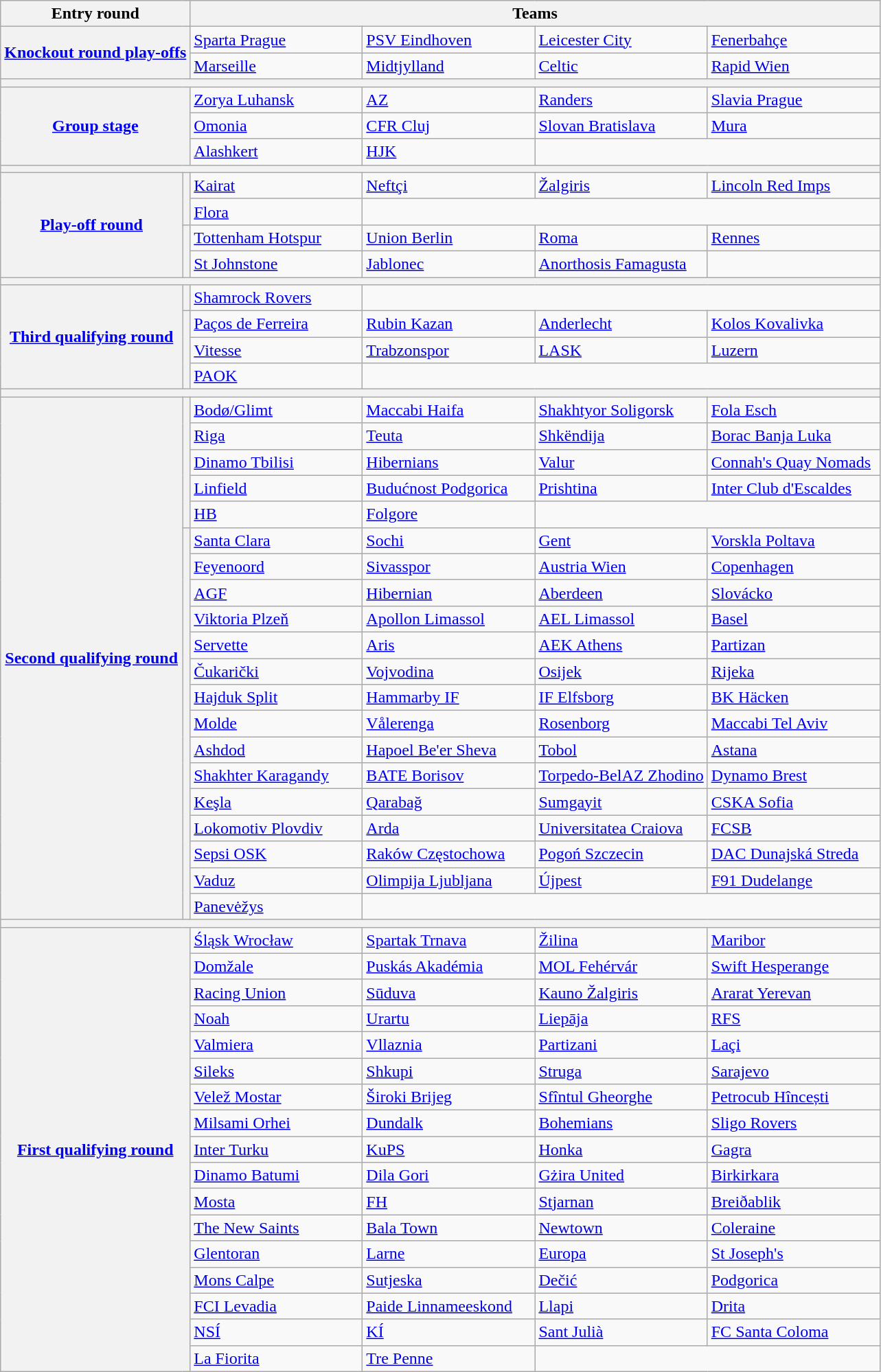<table class="wikitable">
<tr>
<th colspan=2>Entry round</th>
<th colspan=4>Teams</th>
</tr>
<tr>
<th colspan=2 rowspan=2><a href='#'>Knockout round play-offs</a></th>
<td style="min-width:10em"> <a href='#'>Sparta Prague</a> </td>
<td style="min-width:10em"> <a href='#'>PSV Eindhoven</a> </td>
<td style="min-width:10em"> <a href='#'>Leicester City</a> </td>
<td style="min-width:10em"> <a href='#'>Fenerbahçe</a> </td>
</tr>
<tr>
<td> <a href='#'>Marseille</a> </td>
<td> <a href='#'>Midtjylland</a> </td>
<td> <a href='#'>Celtic</a> </td>
<td> <a href='#'>Rapid Wien</a> </td>
</tr>
<tr>
<th colspan=6></th>
</tr>
<tr>
<th colspan=2 rowspan=3><a href='#'>Group stage</a></th>
<td> <a href='#'>Zorya Luhansk</a> </td>
<td> <a href='#'>AZ</a> </td>
<td> <a href='#'>Randers</a> </td>
<td> <a href='#'>Slavia Prague</a> </td>
</tr>
<tr>
<td> <a href='#'>Omonia</a> </td>
<td> <a href='#'>CFR Cluj</a> </td>
<td> <a href='#'>Slovan Bratislava</a> </td>
<td> <a href='#'>Mura</a> </td>
</tr>
<tr>
<td> <a href='#'>Alashkert</a> </td>
<td> <a href='#'>HJK</a> </td>
<td colspan=2></td>
</tr>
<tr>
<th colspan=6></th>
</tr>
<tr>
<th rowspan=4><a href='#'>Play-off round</a></th>
<th rowspan=2></th>
<td> <a href='#'>Kairat</a> </td>
<td> <a href='#'>Neftçi</a> </td>
<td> <a href='#'>Žalgiris</a> </td>
<td> <a href='#'>Lincoln Red Imps</a> </td>
</tr>
<tr>
<td> <a href='#'>Flora</a> </td>
<td colspan=3></td>
</tr>
<tr>
<th rowspan=2></th>
<td> <a href='#'>Tottenham Hotspur</a> </td>
<td> <a href='#'>Union Berlin</a> </td>
<td> <a href='#'>Roma</a> </td>
<td> <a href='#'>Rennes</a> </td>
</tr>
<tr>
<td> <a href='#'>St Johnstone</a> </td>
<td> <a href='#'>Jablonec</a> </td>
<td> <a href='#'>Anorthosis Famagusta</a> </td>
<td></td>
</tr>
<tr>
<th colspan=6></th>
</tr>
<tr>
<th rowspan=4><a href='#'>Third qualifying round</a></th>
<th></th>
<td> <a href='#'>Shamrock Rovers</a> </td>
<td colspan=3></td>
</tr>
<tr>
<th rowspan=3></th>
<td> <a href='#'>Paços de Ferreira</a> </td>
<td> <a href='#'>Rubin Kazan</a> </td>
<td> <a href='#'>Anderlecht</a> </td>
<td> <a href='#'>Kolos Kovalivka</a> </td>
</tr>
<tr>
<td> <a href='#'>Vitesse</a> </td>
<td> <a href='#'>Trabzonspor</a> </td>
<td> <a href='#'>LASK</a> </td>
<td> <a href='#'>Luzern</a> </td>
</tr>
<tr>
<td> <a href='#'>PAOK</a> </td>
<td colspan=3></td>
</tr>
<tr>
<th colspan=6></th>
</tr>
<tr>
<th rowspan=20><a href='#'>Second qualifying round</a></th>
<th rowspan=5></th>
<td> <a href='#'>Bodø/Glimt</a> </td>
<td> <a href='#'>Maccabi Haifa</a> </td>
<td> <a href='#'>Shakhtyor Soligorsk</a> </td>
<td> <a href='#'>Fola Esch</a> </td>
</tr>
<tr>
<td> <a href='#'>Riga</a> </td>
<td> <a href='#'>Teuta</a> </td>
<td> <a href='#'>Shkëndija</a> </td>
<td> <a href='#'>Borac Banja Luka</a> </td>
</tr>
<tr>
<td> <a href='#'>Dinamo Tbilisi</a> </td>
<td> <a href='#'>Hibernians</a> </td>
<td> <a href='#'>Valur</a> </td>
<td> <a href='#'>Connah's Quay Nomads</a> </td>
</tr>
<tr>
<td> <a href='#'>Linfield</a> </td>
<td> <a href='#'>Budućnost Podgorica</a> </td>
<td> <a href='#'>Prishtina</a> </td>
<td> <a href='#'>Inter Club d'Escaldes</a> </td>
</tr>
<tr>
<td> <a href='#'>HB</a> </td>
<td> <a href='#'>Folgore</a> </td>
<td colspan=2></td>
</tr>
<tr>
<th rowspan=15></th>
<td> <a href='#'>Santa Clara</a> </td>
<td> <a href='#'>Sochi</a> </td>
<td> <a href='#'>Gent</a> </td>
<td> <a href='#'>Vorskla Poltava</a> </td>
</tr>
<tr>
<td> <a href='#'>Feyenoord</a> </td>
<td> <a href='#'>Sivasspor</a> </td>
<td> <a href='#'>Austria Wien</a> </td>
<td> <a href='#'>Copenhagen</a> </td>
</tr>
<tr>
<td> <a href='#'>AGF</a> </td>
<td> <a href='#'>Hibernian</a> </td>
<td> <a href='#'>Aberdeen</a> </td>
<td> <a href='#'>Slovácko</a> </td>
</tr>
<tr>
<td> <a href='#'>Viktoria Plzeň</a> </td>
<td> <a href='#'>Apollon Limassol</a> </td>
<td> <a href='#'>AEL Limassol</a> </td>
<td> <a href='#'>Basel</a> </td>
</tr>
<tr>
<td> <a href='#'>Servette</a> </td>
<td> <a href='#'>Aris</a> </td>
<td> <a href='#'>AEK Athens</a> </td>
<td> <a href='#'>Partizan</a> </td>
</tr>
<tr>
<td> <a href='#'>Čukarički</a> </td>
<td> <a href='#'>Vojvodina</a> </td>
<td> <a href='#'>Osijek</a> </td>
<td> <a href='#'>Rijeka</a> </td>
</tr>
<tr>
<td> <a href='#'>Hajduk Split</a> </td>
<td> <a href='#'>Hammarby IF</a> </td>
<td> <a href='#'>IF Elfsborg</a> </td>
<td> <a href='#'>BK Häcken</a> </td>
</tr>
<tr>
<td> <a href='#'>Molde</a> </td>
<td> <a href='#'>Vålerenga</a> </td>
<td> <a href='#'>Rosenborg</a> </td>
<td> <a href='#'>Maccabi Tel Aviv</a> </td>
</tr>
<tr>
<td> <a href='#'>Ashdod</a> </td>
<td> <a href='#'>Hapoel Be'er Sheva</a> </td>
<td> <a href='#'>Tobol</a> </td>
<td> <a href='#'>Astana</a> </td>
</tr>
<tr>
<td> <a href='#'>Shakhter Karagandy</a> </td>
<td> <a href='#'>BATE Borisov</a> </td>
<td> <a href='#'>Torpedo-BelAZ Zhodino</a> </td>
<td> <a href='#'>Dynamo Brest</a> </td>
</tr>
<tr>
<td> <a href='#'>Keşla</a> </td>
<td> <a href='#'>Qarabağ</a> </td>
<td> <a href='#'>Sumgayit</a> </td>
<td> <a href='#'>CSKA Sofia</a> </td>
</tr>
<tr>
<td> <a href='#'>Lokomotiv Plovdiv</a> </td>
<td> <a href='#'>Arda</a> </td>
<td> <a href='#'>Universitatea Craiova</a> </td>
<td> <a href='#'>FCSB</a> </td>
</tr>
<tr>
<td> <a href='#'>Sepsi OSK</a> </td>
<td> <a href='#'>Raków Częstochowa</a> </td>
<td> <a href='#'>Pogoń Szczecin</a> </td>
<td> <a href='#'>DAC Dunajská Streda</a> </td>
</tr>
<tr>
<td> <a href='#'>Vaduz</a> </td>
<td> <a href='#'>Olimpija Ljubljana</a> </td>
<td> <a href='#'>Újpest</a> </td>
<td> <a href='#'>F91 Dudelange</a> </td>
</tr>
<tr>
<td> <a href='#'>Panevėžys</a> </td>
<td colspan=3></td>
</tr>
<tr>
<th colspan=6></th>
</tr>
<tr>
<th colspan=2 rowspan=17><a href='#'>First qualifying round</a></th>
<td> <a href='#'>Śląsk Wrocław</a> </td>
<td> <a href='#'>Spartak Trnava</a> </td>
<td> <a href='#'>Žilina</a> </td>
<td> <a href='#'>Maribor</a> </td>
</tr>
<tr>
<td> <a href='#'>Domžale</a> </td>
<td> <a href='#'>Puskás Akadémia</a> </td>
<td> <a href='#'>MOL Fehérvár</a> </td>
<td> <a href='#'>Swift Hesperange</a> </td>
</tr>
<tr>
<td> <a href='#'>Racing Union</a> </td>
<td> <a href='#'>Sūduva</a> </td>
<td> <a href='#'>Kauno Žalgiris</a> </td>
<td> <a href='#'>Ararat Yerevan</a> </td>
</tr>
<tr>
<td> <a href='#'>Noah</a> </td>
<td> <a href='#'>Urartu</a> </td>
<td> <a href='#'>Liepāja</a> </td>
<td> <a href='#'>RFS</a> </td>
</tr>
<tr>
<td> <a href='#'>Valmiera</a> </td>
<td> <a href='#'>Vllaznia</a> </td>
<td> <a href='#'>Partizani</a> </td>
<td> <a href='#'>Laçi</a> </td>
</tr>
<tr>
<td> <a href='#'>Sileks</a> </td>
<td> <a href='#'>Shkupi</a> </td>
<td> <a href='#'>Struga</a> </td>
<td> <a href='#'>Sarajevo</a> </td>
</tr>
<tr>
<td> <a href='#'>Velež Mostar</a> </td>
<td> <a href='#'>Široki Brijeg</a> </td>
<td> <a href='#'>Sfîntul Gheorghe</a> </td>
<td> <a href='#'>Petrocub Hîncești</a> </td>
</tr>
<tr>
<td> <a href='#'>Milsami Orhei</a> </td>
<td> <a href='#'>Dundalk</a> </td>
<td> <a href='#'>Bohemians</a> </td>
<td> <a href='#'>Sligo Rovers</a> </td>
</tr>
<tr>
<td> <a href='#'>Inter Turku</a> </td>
<td> <a href='#'>KuPS</a> </td>
<td> <a href='#'>Honka</a> </td>
<td> <a href='#'>Gagra</a> </td>
</tr>
<tr>
<td> <a href='#'>Dinamo Batumi</a> </td>
<td> <a href='#'>Dila Gori</a> </td>
<td> <a href='#'>Gżira United</a> </td>
<td> <a href='#'>Birkirkara</a> </td>
</tr>
<tr>
<td> <a href='#'>Mosta</a> </td>
<td> <a href='#'>FH</a> </td>
<td> <a href='#'>Stjarnan</a> </td>
<td> <a href='#'>Breiðablik</a> </td>
</tr>
<tr>
<td> <a href='#'>The New Saints</a> </td>
<td> <a href='#'>Bala Town</a> </td>
<td> <a href='#'>Newtown</a> </td>
<td> <a href='#'>Coleraine</a> </td>
</tr>
<tr>
<td> <a href='#'>Glentoran</a> </td>
<td> <a href='#'>Larne</a> </td>
<td> <a href='#'>Europa</a> </td>
<td> <a href='#'>St Joseph's</a> </td>
</tr>
<tr>
<td> <a href='#'>Mons Calpe</a> </td>
<td> <a href='#'>Sutjeska</a> </td>
<td> <a href='#'>Dečić</a> </td>
<td> <a href='#'>Podgorica</a> </td>
</tr>
<tr>
<td> <a href='#'>FCI Levadia</a> </td>
<td> <a href='#'>Paide Linnameeskond</a> </td>
<td> <a href='#'>Llapi</a> </td>
<td> <a href='#'>Drita</a> </td>
</tr>
<tr>
<td> <a href='#'>NSÍ</a> </td>
<td> <a href='#'>KÍ</a> </td>
<td> <a href='#'>Sant Julià</a> </td>
<td> <a href='#'>FC Santa Coloma</a> </td>
</tr>
<tr>
<td> <a href='#'>La Fiorita</a> </td>
<td> <a href='#'>Tre Penne</a> </td>
<td colspan=2></td>
</tr>
</table>
